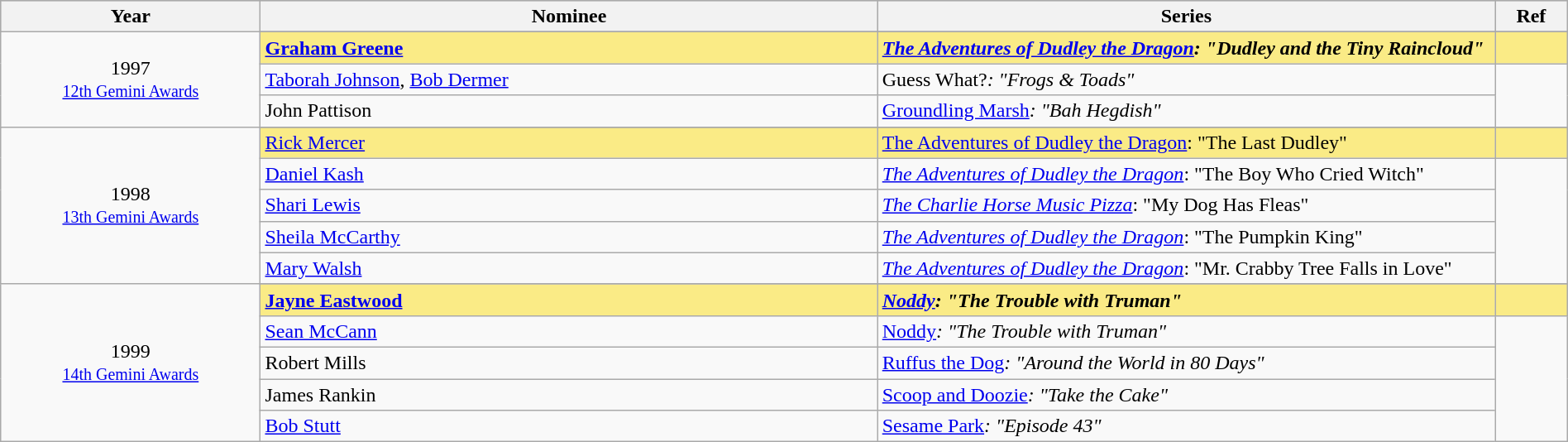<table class="wikitable" style="width:100%;">
<tr style="background:#bebebe;">
<th style="width:8%;">Year</th>
<th style="width:19%;">Nominee</th>
<th style="width:19%;">Series</th>
<th style="width:2%;">Ref</th>
</tr>
<tr>
<td rowspan="4" align="center">1997 <br> <small><a href='#'>12th Gemini Awards</a></small></td>
</tr>
<tr style="background:#FAEB86;">
<td><strong><a href='#'>Graham Greene</a></strong></td>
<td><strong><em><a href='#'>The Adventures of Dudley the Dragon</a><em>: "Dudley and the Tiny Raincloud"<strong></td>
<td></td>
</tr>
<tr>
<td><a href='#'>Taborah Johnson</a>, <a href='#'>Bob Dermer</a></td>
<td></em>Guess What?<em>: "Frogs & Toads"</td>
<td rowspan=2></td>
</tr>
<tr>
<td>John Pattison</td>
<td></em><a href='#'>Groundling Marsh</a><em>: "Bah Hegdish"</td>
</tr>
<tr>
<td rowspan="6" align="center">1998 <br> <small><a href='#'>13th Gemini Awards</a></small></td>
</tr>
<tr style="background:#FAEB86;">
<td></strong><a href='#'>Rick Mercer</a><strong></td>
<td></em></strong><a href='#'>The Adventures of Dudley the Dragon</a></em>: "The Last Dudley"</strong></td>
<td></td>
</tr>
<tr>
<td><a href='#'>Daniel Kash</a></td>
<td><em><a href='#'>The Adventures of Dudley the Dragon</a></em>: "The Boy Who Cried Witch"</td>
<td rowspan=4></td>
</tr>
<tr>
<td><a href='#'>Shari Lewis</a></td>
<td><em><a href='#'>The Charlie Horse Music Pizza</a></em>: "My Dog Has Fleas"</td>
</tr>
<tr>
<td><a href='#'>Sheila McCarthy</a></td>
<td><em><a href='#'>The Adventures of Dudley the Dragon</a></em>: "The Pumpkin King"</td>
</tr>
<tr>
<td><a href='#'>Mary Walsh</a></td>
<td><em><a href='#'>The Adventures of Dudley the Dragon</a></em>: "Mr. Crabby Tree Falls in Love"</td>
</tr>
<tr>
<td rowspan="6" align="center">1999 <br> <small><a href='#'>14th Gemini Awards</a></small></td>
</tr>
<tr style="background:#FAEB86;">
<td><strong><a href='#'>Jayne Eastwood</a></strong></td>
<td><strong><em><a href='#'>Noddy</a><em>: "The Trouble with Truman"<strong></td>
<td></td>
</tr>
<tr>
<td><a href='#'>Sean McCann</a></td>
<td></em><a href='#'>Noddy</a><em>: "The Trouble with Truman"</td>
<td rowspan=4></td>
</tr>
<tr>
<td>Robert Mills</td>
<td></em><a href='#'>Ruffus the Dog</a><em>: "Around the World in 80 Days"</td>
</tr>
<tr>
<td>James Rankin</td>
<td></em><a href='#'>Scoop and Doozie</a><em>: "Take the Cake"</td>
</tr>
<tr>
<td><a href='#'>Bob Stutt</a></td>
<td></em><a href='#'>Sesame Park</a><em>: "Episode 43"</td>
</tr>
</table>
